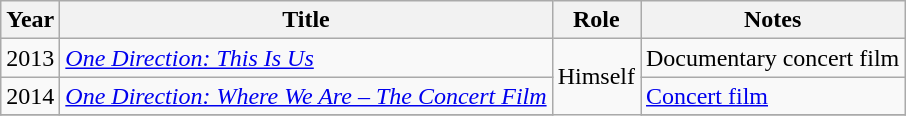<table class="wikitable plainrowheaders sortable" style="margin-right: 0;">
<tr>
<th>Year</th>
<th>Title</th>
<th>Role</th>
<th class="unsortable">Notes</th>
</tr>
<tr>
<td>2013</td>
<td><em><a href='#'>One Direction: This Is Us</a></em></td>
<td rowspan="3">Himself</td>
<td>Documentary concert film</td>
</tr>
<tr>
<td>2014</td>
<td><em><a href='#'>One Direction: Where We Are – The Concert Film</a></em></td>
<td><a href='#'>Concert film</a></td>
</tr>
<tr>
</tr>
</table>
